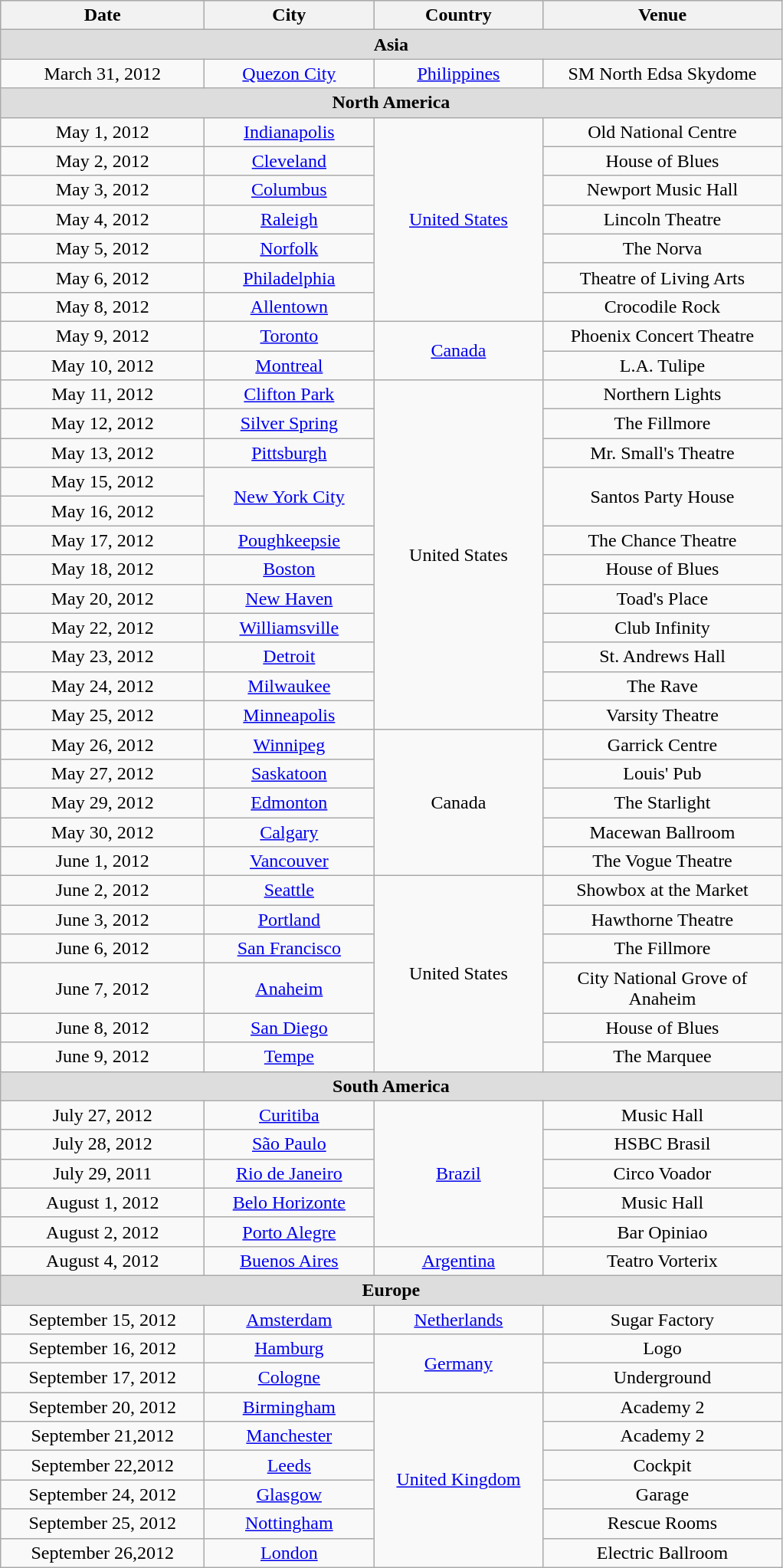<table class="wikitable" style="text-align:center;">
<tr style="background:#ccc;">
<th style="width:170px;">Date</th>
<th style="width:140px;">City</th>
<th style="width:140px;">Country</th>
<th style="width:200px;">Venue</th>
</tr>
<tr style="background:#ddd;">
<td colspan="4"><strong>Asia</strong></td>
</tr>
<tr>
<td>March 31, 2012</td>
<td><a href='#'>Quezon City</a></td>
<td><a href='#'>Philippines</a></td>
<td>SM North Edsa Skydome</td>
</tr>
<tr style="background:#ddd;">
<td colspan="4"><strong>North America</strong></td>
</tr>
<tr>
<td>May 1, 2012</td>
<td><a href='#'>Indianapolis</a></td>
<td rowspan="7"><a href='#'>United States</a></td>
<td>Old National Centre</td>
</tr>
<tr>
<td>May 2, 2012</td>
<td><a href='#'>Cleveland</a></td>
<td>House of Blues</td>
</tr>
<tr>
<td>May 3, 2012</td>
<td><a href='#'>Columbus</a></td>
<td>Newport Music Hall</td>
</tr>
<tr>
<td>May 4, 2012</td>
<td><a href='#'>Raleigh</a></td>
<td>Lincoln Theatre</td>
</tr>
<tr>
<td>May 5, 2012</td>
<td><a href='#'>Norfolk</a></td>
<td>The Norva</td>
</tr>
<tr>
<td>May 6, 2012</td>
<td><a href='#'>Philadelphia</a></td>
<td>Theatre of Living Arts</td>
</tr>
<tr>
<td>May 8, 2012</td>
<td><a href='#'>Allentown</a></td>
<td>Crocodile Rock</td>
</tr>
<tr>
<td>May 9, 2012</td>
<td><a href='#'>Toronto</a></td>
<td rowspan="2"><a href='#'>Canada</a></td>
<td>Phoenix Concert Theatre</td>
</tr>
<tr>
<td>May 10, 2012</td>
<td><a href='#'>Montreal</a></td>
<td>L.A. Tulipe</td>
</tr>
<tr>
<td>May 11, 2012</td>
<td><a href='#'>Clifton Park</a></td>
<td rowspan="12">United States</td>
<td>Northern Lights</td>
</tr>
<tr>
<td>May 12, 2012</td>
<td><a href='#'>Silver Spring</a></td>
<td>The Fillmore</td>
</tr>
<tr>
<td>May 13, 2012</td>
<td><a href='#'>Pittsburgh</a></td>
<td>Mr. Small's Theatre</td>
</tr>
<tr>
<td>May 15, 2012</td>
<td rowspan="2"><a href='#'>New York City</a></td>
<td rowspan="2">Santos Party House</td>
</tr>
<tr>
<td>May 16, 2012</td>
</tr>
<tr>
<td>May 17, 2012</td>
<td><a href='#'>Poughkeepsie</a></td>
<td>The Chance Theatre</td>
</tr>
<tr>
<td>May 18, 2012</td>
<td><a href='#'>Boston</a></td>
<td>House of Blues</td>
</tr>
<tr>
<td>May 20, 2012</td>
<td><a href='#'>New Haven</a></td>
<td>Toad's Place</td>
</tr>
<tr>
<td>May 22, 2012</td>
<td><a href='#'>Williamsville</a></td>
<td>Club Infinity</td>
</tr>
<tr>
<td>May 23, 2012</td>
<td><a href='#'>Detroit</a></td>
<td>St. Andrews Hall</td>
</tr>
<tr>
<td>May 24, 2012</td>
<td><a href='#'>Milwaukee</a></td>
<td>The Rave</td>
</tr>
<tr>
<td>May 25, 2012</td>
<td><a href='#'>Minneapolis</a></td>
<td>Varsity Theatre</td>
</tr>
<tr>
<td>May 26, 2012</td>
<td><a href='#'>Winnipeg</a></td>
<td rowspan="5">Canada</td>
<td>Garrick Centre</td>
</tr>
<tr>
<td>May 27, 2012</td>
<td><a href='#'>Saskatoon</a></td>
<td>Louis' Pub</td>
</tr>
<tr>
<td>May 29, 2012</td>
<td><a href='#'>Edmonton</a></td>
<td>The Starlight</td>
</tr>
<tr>
<td>May 30, 2012</td>
<td><a href='#'>Calgary</a></td>
<td>Macewan Ballroom</td>
</tr>
<tr>
<td>June 1, 2012</td>
<td><a href='#'>Vancouver</a></td>
<td>The Vogue Theatre</td>
</tr>
<tr>
<td>June 2, 2012</td>
<td><a href='#'>Seattle</a></td>
<td rowspan="6">United States</td>
<td>Showbox at the Market</td>
</tr>
<tr>
<td>June 3, 2012</td>
<td><a href='#'>Portland</a></td>
<td>Hawthorne Theatre</td>
</tr>
<tr>
<td>June 6, 2012</td>
<td><a href='#'>San Francisco</a></td>
<td>The Fillmore</td>
</tr>
<tr>
<td>June 7, 2012</td>
<td><a href='#'>Anaheim</a></td>
<td>City National Grove of Anaheim</td>
</tr>
<tr>
<td>June 8, 2012</td>
<td><a href='#'>San Diego</a></td>
<td>House of Blues</td>
</tr>
<tr>
<td>June 9, 2012</td>
<td><a href='#'>Tempe</a></td>
<td>The Marquee</td>
</tr>
<tr style="background:#ddd;">
<td colspan="4"><strong>South America</strong></td>
</tr>
<tr>
<td>July 27, 2012</td>
<td><a href='#'>Curitiba</a></td>
<td rowspan="5"><a href='#'>Brazil</a></td>
<td>Music Hall</td>
</tr>
<tr>
<td>July 28, 2012</td>
<td><a href='#'>São Paulo</a></td>
<td>HSBC Brasil</td>
</tr>
<tr>
<td>July 29, 2011</td>
<td><a href='#'>Rio de Janeiro</a></td>
<td>Circo Voador</td>
</tr>
<tr>
<td>August 1, 2012</td>
<td><a href='#'>Belo Horizonte</a></td>
<td>Music Hall</td>
</tr>
<tr>
<td>August 2, 2012</td>
<td><a href='#'>Porto Alegre</a></td>
<td>Bar Opiniao</td>
</tr>
<tr>
<td>August 4, 2012</td>
<td><a href='#'>Buenos Aires</a></td>
<td><a href='#'>Argentina</a></td>
<td>Teatro Vorterix</td>
</tr>
<tr style="background:#ddd;">
<td colspan="4"><strong>Europe</strong></td>
</tr>
<tr>
<td>September 15, 2012</td>
<td><a href='#'>Amsterdam</a></td>
<td><a href='#'>Netherlands</a></td>
<td>Sugar Factory</td>
</tr>
<tr>
<td>September 16, 2012</td>
<td><a href='#'>Hamburg</a></td>
<td rowspan="2"><a href='#'>Germany</a></td>
<td>Logo</td>
</tr>
<tr>
<td>September 17, 2012</td>
<td><a href='#'>Cologne</a></td>
<td>Underground</td>
</tr>
<tr>
<td>September 20, 2012</td>
<td><a href='#'>Birmingham</a></td>
<td rowspan="6"><a href='#'>United Kingdom</a></td>
<td>Academy 2</td>
</tr>
<tr>
<td>September 21,2012</td>
<td><a href='#'>Manchester</a></td>
<td>Academy 2</td>
</tr>
<tr>
<td>September 22,2012</td>
<td><a href='#'>Leeds</a></td>
<td>Cockpit</td>
</tr>
<tr>
<td>September 24, 2012</td>
<td><a href='#'>Glasgow</a></td>
<td>Garage</td>
</tr>
<tr>
<td>September 25, 2012</td>
<td><a href='#'>Nottingham</a></td>
<td>Rescue Rooms</td>
</tr>
<tr>
<td>September 26,2012</td>
<td><a href='#'>London</a></td>
<td>Electric Ballroom</td>
</tr>
</table>
